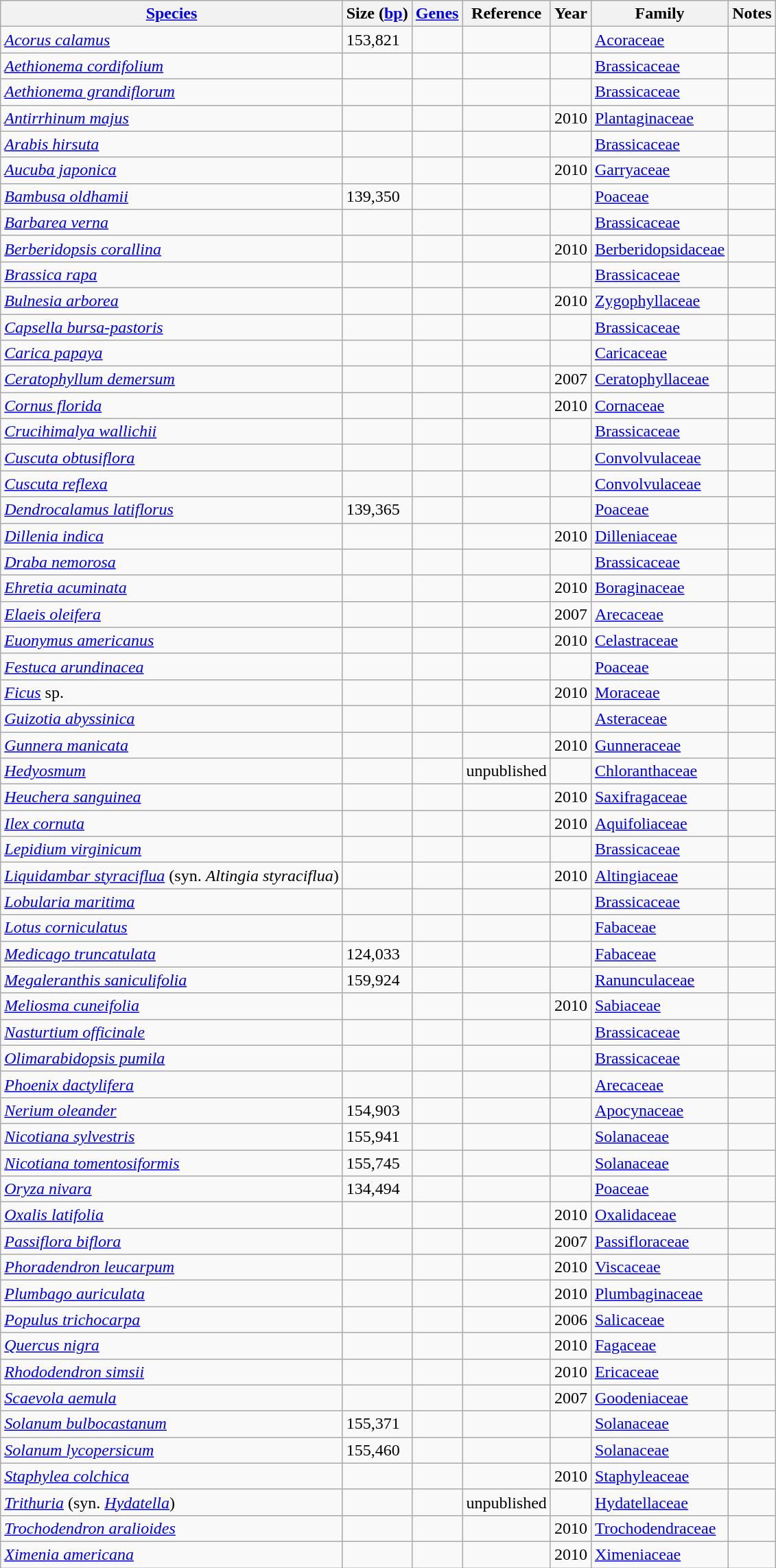<table class="wikitable sortable">
<tr>
<th><a href='#'>Species</a></th>
<th>Size (<a href='#'>bp</a>)</th>
<th><a href='#'>Genes</a></th>
<th>Reference</th>
<th>Year</th>
<th>Family</th>
<th>Notes</th>
</tr>
<tr>
<td><em><a href='#'>Acorus calamus</a></em></td>
<td>153,821</td>
<td></td>
<td></td>
<td></td>
<td><a href='#'>Acoraceae</a></td>
<td></td>
</tr>
<tr>
<td><em><a href='#'>Aethionema cordifolium</a></em></td>
<td></td>
<td></td>
<td></td>
<td></td>
<td><a href='#'>Brassicaceae</a></td>
<td></td>
</tr>
<tr>
<td><em><a href='#'>Aethionema grandiflorum</a></em></td>
<td></td>
<td></td>
<td></td>
<td></td>
<td><a href='#'>Brassicaceae</a></td>
<td></td>
</tr>
<tr>
<td><em><a href='#'>Antirrhinum majus</a></em></td>
<td></td>
<td></td>
<td></td>
<td>2010</td>
<td><a href='#'>Plantaginaceae</a></td>
<td></td>
</tr>
<tr>
<td><em><a href='#'>Arabis hirsuta</a></em></td>
<td></td>
<td></td>
<td></td>
<td></td>
<td><a href='#'>Brassicaceae</a></td>
<td></td>
</tr>
<tr>
<td><em><a href='#'>Aucuba japonica</a></em></td>
<td></td>
<td></td>
<td></td>
<td>2010</td>
<td><a href='#'>Garryaceae</a></td>
<td></td>
</tr>
<tr>
<td><em><a href='#'>Bambusa oldhamii</a></em></td>
<td>139,350</td>
<td></td>
<td></td>
<td></td>
<td><a href='#'>Poaceae</a></td>
<td></td>
</tr>
<tr>
<td><em><a href='#'>Barbarea verna</a></em></td>
<td></td>
<td></td>
<td></td>
<td></td>
<td><a href='#'>Brassicaceae</a></td>
<td></td>
</tr>
<tr>
<td><em><a href='#'>Berberidopsis corallina</a></em></td>
<td></td>
<td></td>
<td></td>
<td>2010</td>
<td><a href='#'>Berberidopsidaceae</a></td>
<td></td>
</tr>
<tr>
<td><em><a href='#'>Brassica rapa</a></em></td>
<td></td>
<td></td>
<td></td>
<td></td>
<td><a href='#'>Brassicaceae</a></td>
<td></td>
</tr>
<tr>
<td><em><a href='#'>Bulnesia arborea</a></em></td>
<td></td>
<td></td>
<td></td>
<td>2010</td>
<td><a href='#'>Zygophyllaceae</a></td>
<td></td>
</tr>
<tr>
<td><em><a href='#'>Capsella bursa-pastoris</a></em></td>
<td></td>
<td></td>
<td></td>
<td></td>
<td><a href='#'>Brassicaceae</a></td>
<td></td>
</tr>
<tr>
<td><em><a href='#'>Carica papaya</a></em></td>
<td></td>
<td></td>
<td></td>
<td></td>
<td><a href='#'>Caricaceae</a></td>
<td></td>
</tr>
<tr>
<td><em><a href='#'>Ceratophyllum demersum</a></em></td>
<td></td>
<td></td>
<td></td>
<td>2007</td>
<td><a href='#'>Ceratophyllaceae</a></td>
<td></td>
</tr>
<tr>
<td><em><a href='#'>Cornus florida</a></em></td>
<td></td>
<td></td>
<td></td>
<td>2010</td>
<td><a href='#'>Cornaceae</a></td>
<td></td>
</tr>
<tr>
<td><em><a href='#'>Crucihimalya wallichii</a></em></td>
<td></td>
<td></td>
<td></td>
<td></td>
<td><a href='#'>Brassicaceae</a></td>
<td></td>
</tr>
<tr>
<td><em><a href='#'>Cuscuta obtusiflora</a></em></td>
<td></td>
<td></td>
<td></td>
<td></td>
<td><a href='#'>Convolvulaceae</a></td>
<td></td>
</tr>
<tr>
<td><em><a href='#'>Cuscuta reflexa</a></em></td>
<td></td>
<td></td>
<td></td>
<td></td>
<td><a href='#'>Convolvulaceae</a></td>
<td></td>
</tr>
<tr>
<td><em><a href='#'>Dendrocalamus latiflorus</a></em></td>
<td>139,365</td>
<td></td>
<td></td>
<td></td>
<td><a href='#'>Poaceae</a></td>
<td></td>
</tr>
<tr>
<td><em><a href='#'>Dillenia indica</a></em></td>
<td></td>
<td></td>
<td></td>
<td>2010</td>
<td><a href='#'>Dilleniaceae</a></td>
<td></td>
</tr>
<tr>
<td><em><a href='#'>Draba nemorosa</a></em></td>
<td></td>
<td></td>
<td></td>
<td></td>
<td><a href='#'>Brassicaceae</a></td>
<td></td>
</tr>
<tr>
<td><em><a href='#'>Ehretia acuminata</a></em></td>
<td></td>
<td></td>
<td></td>
<td>2010</td>
<td><a href='#'>Boraginaceae</a></td>
<td></td>
</tr>
<tr>
<td><em><a href='#'>Elaeis oleifera</a></em></td>
<td></td>
<td></td>
<td></td>
<td>2007</td>
<td><a href='#'>Arecaceae</a></td>
<td></td>
</tr>
<tr>
<td><em><a href='#'>Euonymus americanus</a></em></td>
<td></td>
<td></td>
<td></td>
<td>2010</td>
<td><a href='#'>Celastraceae</a></td>
<td></td>
</tr>
<tr>
<td><em><a href='#'>Festuca arundinacea</a></em></td>
<td></td>
<td></td>
<td></td>
<td></td>
<td><a href='#'>Poaceae</a></td>
<td></td>
</tr>
<tr>
<td><em><a href='#'>Ficus</a></em> sp.</td>
<td></td>
<td></td>
<td></td>
<td>2010</td>
<td><a href='#'>Moraceae</a></td>
<td></td>
</tr>
<tr>
<td><em><a href='#'>Guizotia abyssinica</a></em></td>
<td></td>
<td></td>
<td></td>
<td></td>
<td><a href='#'>Asteraceae</a></td>
<td></td>
</tr>
<tr>
<td><em><a href='#'>Gunnera manicata</a></em></td>
<td></td>
<td></td>
<td></td>
<td>2010</td>
<td><a href='#'>Gunneraceae</a></td>
<td></td>
</tr>
<tr>
<td><em><a href='#'>Hedyosmum</a></em></td>
<td></td>
<td></td>
<td>unpublished</td>
<td></td>
<td><a href='#'>Chloranthaceae</a></td>
<td></td>
</tr>
<tr>
<td><em><a href='#'>Heuchera sanguinea</a></em></td>
<td></td>
<td></td>
<td></td>
<td>2010</td>
<td><a href='#'>Saxifragaceae</a></td>
<td></td>
</tr>
<tr>
<td><em><a href='#'>Ilex cornuta</a></em></td>
<td></td>
<td></td>
<td></td>
<td>2010</td>
<td><a href='#'>Aquifoliaceae</a></td>
<td></td>
</tr>
<tr>
<td><em><a href='#'>Lepidium virginicum</a></em></td>
<td></td>
<td></td>
<td></td>
<td></td>
<td><a href='#'>Brassicaceae</a></td>
<td></td>
</tr>
<tr>
<td><em><a href='#'>Liquidambar styraciflua</a></em> (syn. <em>Altingia styraciflua</em>)</td>
<td></td>
<td></td>
<td></td>
<td>2010</td>
<td><a href='#'>Altingiaceae</a></td>
<td></td>
</tr>
<tr>
<td><em><a href='#'>Lobularia maritima</a></em></td>
<td></td>
<td></td>
<td></td>
<td></td>
<td><a href='#'>Brassicaceae</a></td>
<td></td>
</tr>
<tr>
<td><em><a href='#'>Lotus corniculatus</a></em></td>
<td></td>
<td></td>
<td></td>
<td></td>
<td><a href='#'>Fabaceae</a></td>
<td></td>
</tr>
<tr>
<td><em><a href='#'>Medicago truncatulata</a></em></td>
<td>124,033</td>
<td></td>
<td></td>
<td></td>
<td><a href='#'>Fabaceae</a></td>
<td></td>
</tr>
<tr>
<td><em><a href='#'>Megaleranthis saniculifolia</a></em></td>
<td>159,924</td>
<td></td>
<td></td>
<td></td>
<td><a href='#'>Ranunculaceae</a></td>
<td></td>
</tr>
<tr>
<td><em><a href='#'>Meliosma cuneifolia</a></em></td>
<td></td>
<td></td>
<td></td>
<td>2010</td>
<td><a href='#'>Sabiaceae</a></td>
<td></td>
</tr>
<tr>
<td><em><a href='#'>Nasturtium officinale</a></em></td>
<td></td>
<td></td>
<td></td>
<td></td>
<td><a href='#'>Brassicaceae</a></td>
<td></td>
</tr>
<tr>
<td><em><a href='#'>Olimarabidopsis pumila</a></em></td>
<td></td>
<td></td>
<td></td>
<td></td>
<td><a href='#'>Brassicaceae</a></td>
<td></td>
</tr>
<tr>
<td><em><a href='#'>Phoenix dactylifera</a></em></td>
<td></td>
<td></td>
<td></td>
<td></td>
<td><a href='#'>Arecaceae</a></td>
<td></td>
</tr>
<tr>
<td><em><a href='#'>Nerium oleander</a></em></td>
<td>154,903</td>
<td></td>
<td></td>
<td></td>
<td><a href='#'>Apocynaceae</a></td>
<td></td>
</tr>
<tr>
<td><em><a href='#'>Nicotiana sylvestris</a></em></td>
<td>155,941</td>
<td></td>
<td></td>
<td></td>
<td><a href='#'>Solanaceae</a></td>
<td></td>
</tr>
<tr>
<td><em><a href='#'>Nicotiana tomentosiformis</a></em></td>
<td>155,745</td>
<td></td>
<td></td>
<td></td>
<td><a href='#'>Solanaceae</a></td>
<td></td>
</tr>
<tr>
<td><em><a href='#'>Oryza nivara</a></em></td>
<td>134,494</td>
<td></td>
<td></td>
<td></td>
<td><a href='#'>Poaceae</a></td>
<td></td>
</tr>
<tr>
<td><em><a href='#'>Oxalis latifolia</a></em></td>
<td></td>
<td></td>
<td></td>
<td>2010</td>
<td><a href='#'>Oxalidaceae</a></td>
<td></td>
</tr>
<tr>
<td><em><a href='#'>Passiflora biflora</a></em></td>
<td></td>
<td></td>
<td></td>
<td>2007</td>
<td><a href='#'>Passifloraceae</a></td>
<td></td>
</tr>
<tr>
<td><em><a href='#'>Phoradendron leucarpum</a></em></td>
<td></td>
<td></td>
<td></td>
<td>2010</td>
<td><a href='#'>Viscaceae</a></td>
<td></td>
</tr>
<tr>
<td><em><a href='#'>Plumbago auriculata</a></em></td>
<td></td>
<td></td>
<td></td>
<td>2010</td>
<td><a href='#'>Plumbaginaceae</a></td>
<td></td>
</tr>
<tr>
<td><em><a href='#'>Populus trichocarpa</a></em></td>
<td></td>
<td></td>
<td></td>
<td>2006</td>
<td><a href='#'>Salicaceae</a></td>
<td></td>
</tr>
<tr>
<td><em><a href='#'>Quercus nigra</a></em></td>
<td></td>
<td></td>
<td></td>
<td>2010</td>
<td><a href='#'>Fagaceae</a></td>
<td></td>
</tr>
<tr>
<td><em><a href='#'>Rhododendron simsii</a></em></td>
<td></td>
<td></td>
<td></td>
<td>2010</td>
<td><a href='#'>Ericaceae</a></td>
<td></td>
</tr>
<tr>
<td><em><a href='#'>Scaevola aemula</a></em></td>
<td></td>
<td></td>
<td></td>
<td>2007</td>
<td><a href='#'>Goodeniaceae</a></td>
<td></td>
</tr>
<tr>
<td><em><a href='#'>Solanum bulbocastanum</a></em></td>
<td>155,371</td>
<td></td>
<td></td>
<td></td>
<td><a href='#'>Solanaceae</a></td>
<td></td>
</tr>
<tr>
<td><em><a href='#'>Solanum lycopersicum</a></em></td>
<td>155,460</td>
<td></td>
<td></td>
<td></td>
<td><a href='#'>Solanaceae</a></td>
<td></td>
</tr>
<tr>
<td><em><a href='#'>Staphylea colchica</a></em></td>
<td></td>
<td></td>
<td></td>
<td>2010</td>
<td><a href='#'>Staphyleaceae</a></td>
<td></td>
</tr>
<tr>
<td><em><a href='#'>Trithuria</a></em> (syn. <em><a href='#'>Hydatella</a></em>)</td>
<td></td>
<td></td>
<td>unpublished</td>
<td></td>
<td><a href='#'>Hydatellaceae</a></td>
<td></td>
</tr>
<tr>
<td><em><a href='#'>Trochodendron aralioides</a></em></td>
<td></td>
<td></td>
<td></td>
<td>2010</td>
<td><a href='#'>Trochodendraceae</a></td>
<td></td>
</tr>
<tr>
<td><em><a href='#'>Ximenia americana</a></em></td>
<td></td>
<td></td>
<td></td>
<td>2010</td>
<td><a href='#'>Ximeniaceae</a></td>
<td></td>
</tr>
</table>
